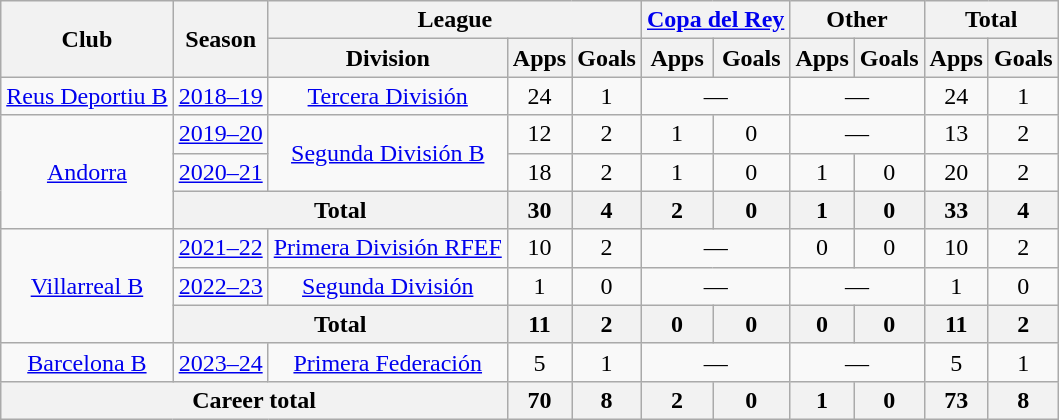<table class=wikitable style="text-align:center">
<tr>
<th rowspan=2>Club</th>
<th rowspan=2>Season</th>
<th colspan=3>League</th>
<th colspan=2><a href='#'>Copa del Rey</a></th>
<th colspan=2>Other</th>
<th colspan=2>Total</th>
</tr>
<tr>
<th>Division</th>
<th>Apps</th>
<th>Goals</th>
<th>Apps</th>
<th>Goals</th>
<th>Apps</th>
<th>Goals</th>
<th>Apps</th>
<th>Goals</th>
</tr>
<tr>
<td><a href='#'>Reus Deportiu B</a></td>
<td><a href='#'>2018–19</a></td>
<td><a href='#'>Tercera División</a></td>
<td>24</td>
<td>1</td>
<td colspan="2">—</td>
<td colspan="2">—</td>
<td>24</td>
<td>1</td>
</tr>
<tr>
<td rowspan="3"><a href='#'>Andorra</a></td>
<td><a href='#'>2019–20</a></td>
<td rowspan="2"><a href='#'>Segunda División B</a></td>
<td>12</td>
<td>2</td>
<td>1</td>
<td>0</td>
<td colspan="2">—</td>
<td>13</td>
<td>2</td>
</tr>
<tr>
<td><a href='#'>2020–21</a></td>
<td>18</td>
<td>2</td>
<td>1</td>
<td>0</td>
<td>1</td>
<td>0</td>
<td>20</td>
<td>2</td>
</tr>
<tr>
<th colspan="2">Total</th>
<th>30</th>
<th>4</th>
<th>2</th>
<th>0</th>
<th>1</th>
<th>0</th>
<th>33</th>
<th>4</th>
</tr>
<tr>
<td rowspan="3"><a href='#'>Villarreal B</a></td>
<td><a href='#'>2021–22</a></td>
<td><a href='#'>Primera División RFEF</a></td>
<td>10</td>
<td>2</td>
<td colspan="2">—</td>
<td>0</td>
<td>0</td>
<td>10</td>
<td>2</td>
</tr>
<tr>
<td><a href='#'>2022–23</a></td>
<td><a href='#'>Segunda División</a></td>
<td>1</td>
<td>0</td>
<td colspan="2">—</td>
<td colspan="2">—</td>
<td>1</td>
<td>0</td>
</tr>
<tr>
<th colspan="2">Total</th>
<th>11</th>
<th>2</th>
<th>0</th>
<th>0</th>
<th>0</th>
<th>0</th>
<th>11</th>
<th>2</th>
</tr>
<tr>
<td><a href='#'>Barcelona B</a></td>
<td><a href='#'>2023–24</a></td>
<td><a href='#'>Primera Federación</a></td>
<td>5</td>
<td>1</td>
<td colspan="2">—</td>
<td colspan="2">—</td>
<td>5</td>
<td>1</td>
</tr>
<tr>
<th colspan="3">Career total</th>
<th>70</th>
<th>8</th>
<th>2</th>
<th>0</th>
<th>1</th>
<th>0</th>
<th>73</th>
<th>8</th>
</tr>
</table>
